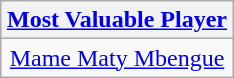<table class=wikitable style="text-align:center; margin:auto">
<tr>
<th><a href='#'>Most Valuable Player</a></th>
</tr>
<tr>
<td> <a href='#'>Mame Maty Mbengue</a></td>
</tr>
</table>
